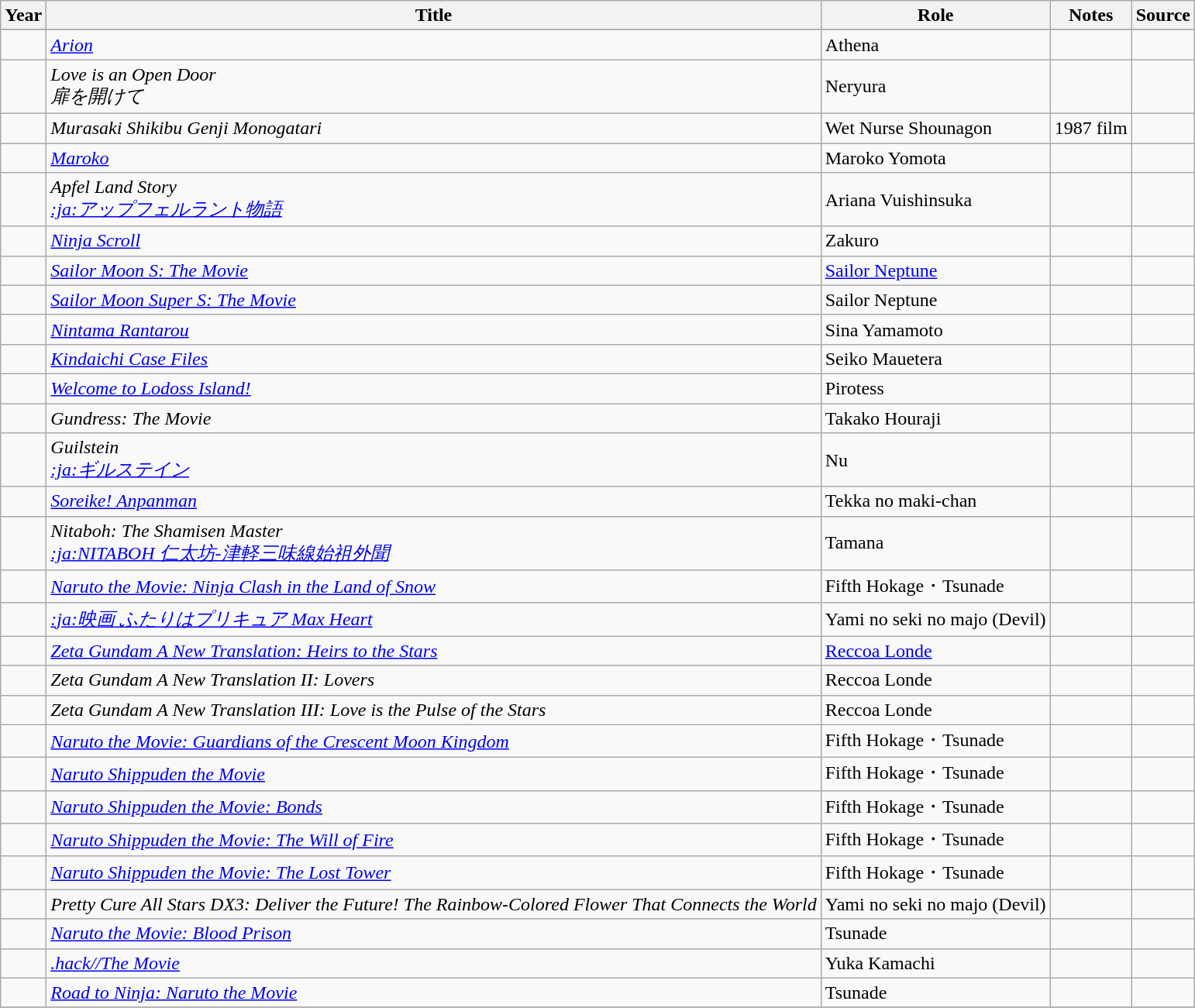<table class="wikitable sortable plainrowheaders">
<tr>
<th>Year</th>
<th>Title</th>
<th>Role</th>
<th class="unsortable">Notes</th>
<th class="unsortable">Source</th>
</tr>
<tr>
</tr>
<tr>
<td></td>
<td><em><a href='#'>Arion</a></em></td>
<td>Athena</td>
<td></td>
<td></td>
</tr>
<tr>
<td></td>
<td><em>Love is an Open Door<br>扉を開けて</em></td>
<td>Neryura</td>
<td></td>
<td></td>
</tr>
<tr>
<td></td>
<td><em>Murasaki Shikibu Genji Monogatari</em></td>
<td>Wet Nurse Shounagon</td>
<td>1987 film</td>
<td></td>
</tr>
<tr>
<td></td>
<td><em><a href='#'>Maroko</a></em></td>
<td>Maroko Yomota</td>
<td></td>
<td></td>
</tr>
<tr>
<td></td>
<td><em>Apfel Land Story<br><a href='#'>:ja:アップフェルラント物語</a></em></td>
<td>Ariana Vuishinsuka</td>
<td></td>
<td></td>
</tr>
<tr>
<td></td>
<td><em><a href='#'>Ninja Scroll</a></em></td>
<td>Zakuro</td>
<td></td>
<td></td>
</tr>
<tr>
<td></td>
<td><em><a href='#'>Sailor Moon S: The Movie</a></em></td>
<td><a href='#'>Sailor Neptune</a></td>
<td></td>
<td></td>
</tr>
<tr>
<td></td>
<td><em><a href='#'>Sailor Moon Super S: The Movie</a></em></td>
<td>Sailor Neptune</td>
<td></td>
<td></td>
</tr>
<tr>
<td></td>
<td><em><a href='#'>Nintama Rantarou</a></em></td>
<td>Sina Yamamoto</td>
<td></td>
<td></td>
</tr>
<tr>
<td></td>
<td><em><a href='#'>Kindaichi Case Files</a></em></td>
<td>Seiko Mauetera</td>
<td></td>
<td></td>
</tr>
<tr>
<td></td>
<td><em><a href='#'>Welcome to Lodoss Island!</a></em></td>
<td>Pirotess</td>
<td></td>
<td></td>
</tr>
<tr>
<td></td>
<td><em>Gundress: The Movie</em></td>
<td>Takako Houraji</td>
<td></td>
<td></td>
</tr>
<tr>
<td></td>
<td><em>Guilstein<br><a href='#'>:ja:ギルステイン</a></em></td>
<td>Nu</td>
<td></td>
<td></td>
</tr>
<tr>
<td></td>
<td><em><a href='#'>Soreike! Anpanman</a></em></td>
<td>Tekka no maki-chan</td>
<td></td>
<td></td>
</tr>
<tr>
<td></td>
<td><em>Nitaboh: The Shamisen Master<br><a href='#'>:ja:NITABOH 仁太坊-津軽三味線始祖外聞</a></em></td>
<td>Tamana</td>
<td></td>
<td></td>
</tr>
<tr>
<td></td>
<td><em><a href='#'>Naruto the Movie: Ninja Clash in the Land of Snow</a></em></td>
<td>Fifth Hokage・Tsunade</td>
<td></td>
<td></td>
</tr>
<tr>
<td></td>
<td><em><a href='#'>:ja:映画 ふたりはプリキュア Max Heart</a></em></td>
<td>Yami no seki no majo (Devil)</td>
<td></td>
<td></td>
</tr>
<tr>
<td></td>
<td><em><a href='#'>Zeta Gundam A New Translation: Heirs to the Stars</a></em></td>
<td><a href='#'>Reccoa Londe</a></td>
<td></td>
<td></td>
</tr>
<tr>
<td></td>
<td><em>Zeta Gundam A New Translation II: Lovers</em></td>
<td>Reccoa Londe</td>
<td></td>
<td></td>
</tr>
<tr>
<td></td>
<td><em>Zeta Gundam A New Translation III: Love is the Pulse of the Stars</em></td>
<td>Reccoa Londe</td>
<td></td>
<td></td>
</tr>
<tr>
<td></td>
<td><em><a href='#'>Naruto the Movie: Guardians of the Crescent Moon Kingdom</a></em></td>
<td>Fifth Hokage・Tsunade</td>
<td></td>
<td></td>
</tr>
<tr>
<td></td>
<td><em><a href='#'>Naruto Shippuden the Movie</a></em></td>
<td>Fifth Hokage・Tsunade</td>
<td></td>
<td></td>
</tr>
<tr>
<td></td>
<td><em><a href='#'>Naruto Shippuden the Movie: Bonds</a></em></td>
<td>Fifth Hokage・Tsunade</td>
<td></td>
<td></td>
</tr>
<tr>
<td></td>
<td><em><a href='#'>Naruto Shippuden the Movie: The Will of Fire</a></em></td>
<td>Fifth Hokage・Tsunade</td>
<td></td>
<td></td>
</tr>
<tr>
<td></td>
<td><em><a href='#'>Naruto Shippuden the Movie: The Lost Tower</a></em></td>
<td>Fifth Hokage・Tsunade</td>
<td></td>
<td></td>
</tr>
<tr>
<td></td>
<td><em>Pretty Cure All Stars DX3: Deliver the Future! The Rainbow-Colored Flower That Connects the World</em></td>
<td>Yami no seki no majo (Devil)</td>
<td></td>
<td></td>
</tr>
<tr>
<td></td>
<td><em><a href='#'>Naruto the Movie: Blood Prison</a></em></td>
<td>Tsunade</td>
<td></td>
<td></td>
</tr>
<tr>
<td></td>
<td><em><a href='#'>.hack//The Movie</a></em></td>
<td>Yuka Kamachi</td>
<td></td>
<td></td>
</tr>
<tr>
<td></td>
<td><em><a href='#'>Road to Ninja: Naruto the Movie</a></em></td>
<td>Tsunade</td>
<td></td>
<td></td>
</tr>
<tr>
</tr>
</table>
